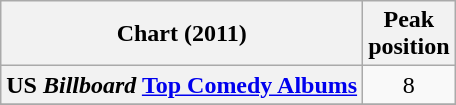<table class="wikitable plainrowheaders">
<tr>
<th>Chart (2011)</th>
<th>Peak<br>position</th>
</tr>
<tr>
<th scope="row">US <em>Billboard</em> <a href='#'>Top Comedy Albums</a></th>
<td align="center">8</td>
</tr>
<tr>
</tr>
</table>
